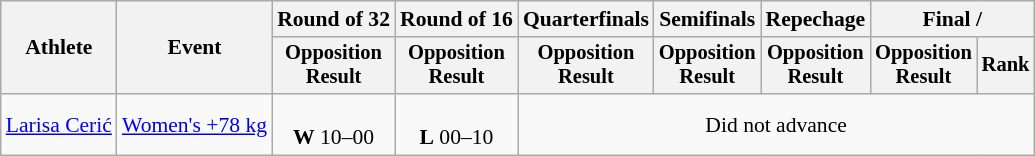<table class="wikitable" style="font-size:90%">
<tr>
<th rowspan="2">Athlete</th>
<th rowspan="2">Event</th>
<th>Round of 32</th>
<th>Round of 16</th>
<th>Quarterfinals</th>
<th>Semifinals</th>
<th>Repechage</th>
<th colspan=2>Final / </th>
</tr>
<tr style="font-size:95%">
<th>Opposition<br>Result</th>
<th>Opposition<br>Result</th>
<th>Opposition<br>Result</th>
<th>Opposition<br>Result</th>
<th>Opposition<br>Result</th>
<th>Opposition<br>Result</th>
<th>Rank</th>
</tr>
<tr align=center>
<td align=left><a href='#'>Larisa Cerić</a></td>
<td align=left><a href='#'>Women's +78 kg</a></td>
<td><br><strong>W</strong> 10–00</td>
<td><br><strong>L</strong> 00–10</td>
<td colspan=5>Did not advance</td>
</tr>
</table>
